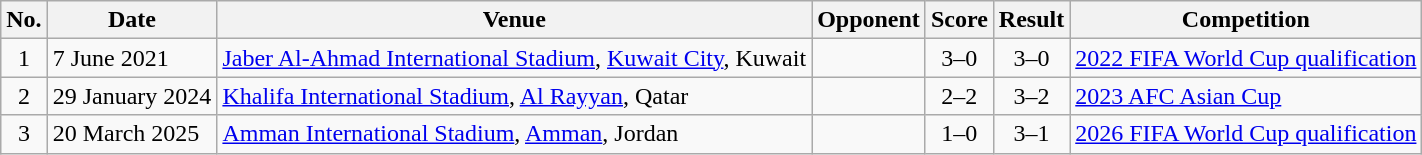<table class="wikitable sortable">
<tr>
<th scope="col">No.</th>
<th scope="col">Date</th>
<th scope="col">Venue</th>
<th scope="col">Opponent</th>
<th scope="col">Score</th>
<th scope="col">Result</th>
<th scope="col">Competition</th>
</tr>
<tr>
<td align=center>1</td>
<td>7 June 2021</td>
<td><a href='#'>Jaber Al-Ahmad International Stadium</a>, <a href='#'>Kuwait City</a>, Kuwait</td>
<td></td>
<td align=center>3–0</td>
<td align=center>3–0</td>
<td><a href='#'>2022 FIFA World Cup qualification</a></td>
</tr>
<tr>
<td align=center>2</td>
<td>29 January 2024</td>
<td><a href='#'>Khalifa International Stadium</a>, <a href='#'>Al Rayyan</a>, Qatar</td>
<td></td>
<td align=center>2–2</td>
<td align=center>3–2</td>
<td><a href='#'>2023 AFC Asian Cup</a></td>
</tr>
<tr>
<td align=center>3</td>
<td>20 March 2025</td>
<td><a href='#'>Amman International Stadium</a>, <a href='#'>Amman</a>, Jordan</td>
<td></td>
<td align=center>1–0</td>
<td align=center>3–1</td>
<td><a href='#'>2026 FIFA World Cup qualification</a></td>
</tr>
</table>
